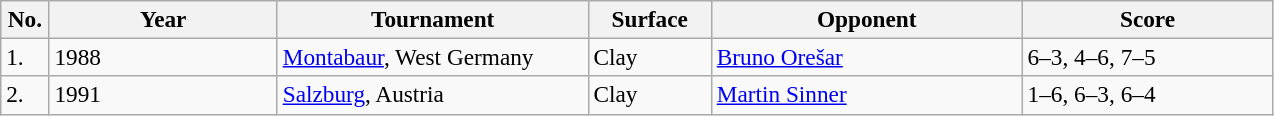<table class="sortable wikitable" style=font-size:97%>
<tr>
<th width=25>No.</th>
<th width=145>Year</th>
<th width=200>Tournament</th>
<th width=75>Surface</th>
<th width=200>Opponent</th>
<th width=160>Score</th>
</tr>
<tr>
<td>1.</td>
<td>1988</td>
<td><a href='#'>Montabaur</a>, West Germany</td>
<td>Clay</td>
<td> <a href='#'>Bruno Orešar</a></td>
<td>6–3, 4–6, 7–5</td>
</tr>
<tr>
<td>2.</td>
<td>1991</td>
<td><a href='#'>Salzburg</a>, Austria</td>
<td>Clay</td>
<td> <a href='#'>Martin Sinner</a></td>
<td>1–6, 6–3, 6–4</td>
</tr>
</table>
